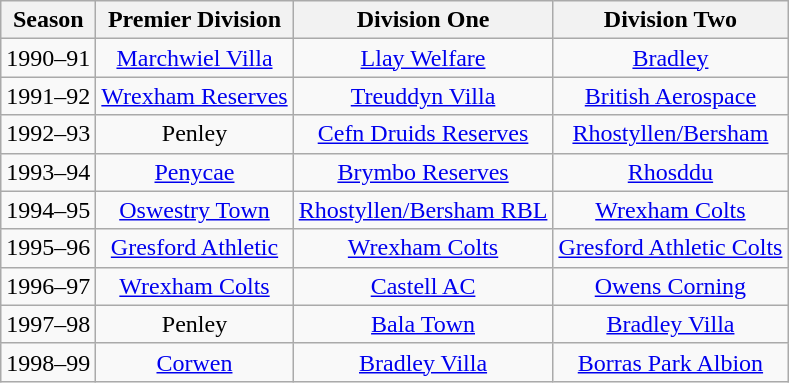<table class="wikitable" style="text-align: center">
<tr>
<th>Season</th>
<th>Premier Division</th>
<th>Division One</th>
<th>Division Two</th>
</tr>
<tr>
<td>1990–91</td>
<td><a href='#'>Marchwiel Villa</a></td>
<td><a href='#'>Llay Welfare</a></td>
<td><a href='#'>Bradley</a></td>
</tr>
<tr>
<td>1991–92</td>
<td><a href='#'>Wrexham Reserves</a></td>
<td><a href='#'>Treuddyn Villa</a></td>
<td><a href='#'>British Aerospace</a></td>
</tr>
<tr>
<td>1992–93</td>
<td>Penley</td>
<td><a href='#'>Cefn Druids Reserves</a></td>
<td><a href='#'>Rhostyllen/Bersham</a></td>
</tr>
<tr>
<td>1993–94</td>
<td><a href='#'>Penycae</a></td>
<td><a href='#'>Brymbo Reserves</a></td>
<td><a href='#'>Rhosddu</a></td>
</tr>
<tr>
<td>1994–95</td>
<td><a href='#'>Oswestry Town</a></td>
<td><a href='#'>Rhostyllen/Bersham RBL</a></td>
<td><a href='#'>Wrexham Colts</a></td>
</tr>
<tr>
<td>1995–96</td>
<td><a href='#'>Gresford Athletic</a></td>
<td><a href='#'>Wrexham Colts</a></td>
<td><a href='#'>Gresford Athletic Colts</a></td>
</tr>
<tr>
<td>1996–97</td>
<td><a href='#'>Wrexham Colts</a></td>
<td><a href='#'>Castell AC</a></td>
<td><a href='#'>Owens Corning</a></td>
</tr>
<tr>
<td>1997–98</td>
<td>Penley</td>
<td><a href='#'>Bala Town</a></td>
<td><a href='#'>Bradley Villa</a></td>
</tr>
<tr>
<td>1998–99</td>
<td><a href='#'>Corwen</a></td>
<td><a href='#'>Bradley Villa</a></td>
<td><a href='#'>Borras Park Albion</a></td>
</tr>
</table>
